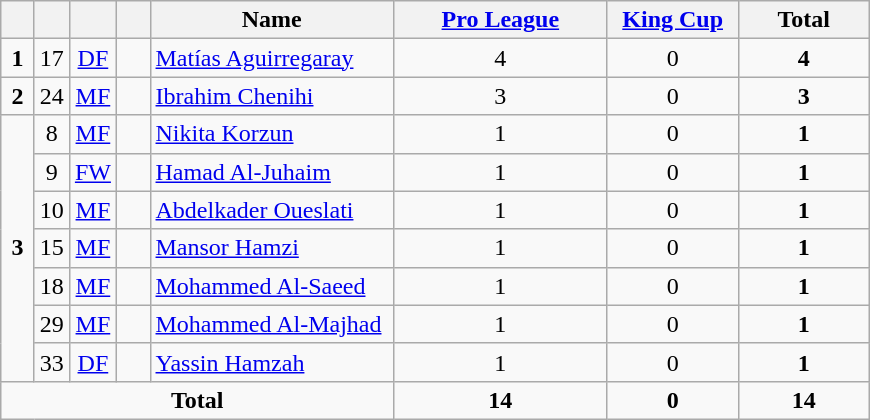<table class="wikitable" style="text-align:center">
<tr>
<th width=15></th>
<th width=15></th>
<th width=15></th>
<th width=15></th>
<th width=155>Name</th>
<th width=135><a href='#'>Pro League</a></th>
<th width=80><a href='#'>King Cup</a></th>
<th width=80>Total</th>
</tr>
<tr>
<td><strong>1</strong></td>
<td>17</td>
<td><a href='#'>DF</a></td>
<td></td>
<td align=left><a href='#'>Matías Aguirregaray</a></td>
<td>4</td>
<td>0</td>
<td><strong>4</strong></td>
</tr>
<tr>
<td><strong>2</strong></td>
<td>24</td>
<td><a href='#'>MF</a></td>
<td></td>
<td align=left><a href='#'>Ibrahim Chenihi</a></td>
<td>3</td>
<td>0</td>
<td><strong>3</strong></td>
</tr>
<tr>
<td rowspan=7><strong>3</strong></td>
<td>8</td>
<td><a href='#'>MF</a></td>
<td></td>
<td align=left><a href='#'>Nikita Korzun</a></td>
<td>1</td>
<td>0</td>
<td><strong>1</strong></td>
</tr>
<tr>
<td>9</td>
<td><a href='#'>FW</a></td>
<td></td>
<td align=left><a href='#'>Hamad Al-Juhaim</a></td>
<td>1</td>
<td>0</td>
<td><strong>1</strong></td>
</tr>
<tr>
<td>10</td>
<td><a href='#'>MF</a></td>
<td></td>
<td align=left><a href='#'>Abdelkader Oueslati</a></td>
<td>1</td>
<td>0</td>
<td><strong>1</strong></td>
</tr>
<tr>
<td>15</td>
<td><a href='#'>MF</a></td>
<td></td>
<td align=left><a href='#'>Mansor Hamzi</a></td>
<td>1</td>
<td>0</td>
<td><strong>1</strong></td>
</tr>
<tr>
<td>18</td>
<td><a href='#'>MF</a></td>
<td></td>
<td align=left><a href='#'>Mohammed Al-Saeed</a></td>
<td>1</td>
<td>0</td>
<td><strong>1</strong></td>
</tr>
<tr>
<td>29</td>
<td><a href='#'>MF</a></td>
<td></td>
<td align=left><a href='#'>Mohammed Al-Majhad</a></td>
<td>1</td>
<td>0</td>
<td><strong>1</strong></td>
</tr>
<tr>
<td>33</td>
<td><a href='#'>DF</a></td>
<td></td>
<td align=left><a href='#'>Yassin Hamzah</a></td>
<td>1</td>
<td>0</td>
<td><strong>1</strong></td>
</tr>
<tr>
<td colspan=5><strong>Total</strong></td>
<td><strong>14</strong></td>
<td><strong>0</strong></td>
<td><strong>14</strong></td>
</tr>
</table>
